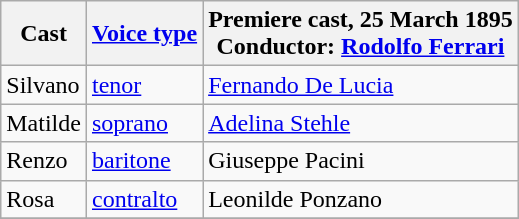<table class="wikitable">
<tr>
<th>Cast</th>
<th><a href='#'>Voice type</a></th>
<th>Premiere cast, 25 March 1895<br>Conductor: <a href='#'>Rodolfo Ferrari</a></th>
</tr>
<tr>
<td>Silvano</td>
<td><a href='#'>tenor</a></td>
<td><a href='#'>Fernando De Lucia</a></td>
</tr>
<tr>
<td>Matilde</td>
<td><a href='#'>soprano</a></td>
<td><a href='#'>Adelina Stehle</a></td>
</tr>
<tr>
<td>Renzo</td>
<td><a href='#'>baritone</a></td>
<td>Giuseppe Pacini</td>
</tr>
<tr>
<td>Rosa</td>
<td><a href='#'>contralto</a></td>
<td>Leonilde Ponzano</td>
</tr>
<tr>
</tr>
</table>
